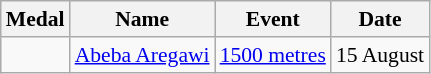<table class="wikitable" style="font-size:90%">
<tr>
<th>Medal</th>
<th>Name</th>
<th>Event</th>
<th>Date</th>
</tr>
<tr>
<td></td>
<td><a href='#'>Abeba Aregawi</a></td>
<td><a href='#'>1500 metres</a></td>
<td>15 August</td>
</tr>
</table>
